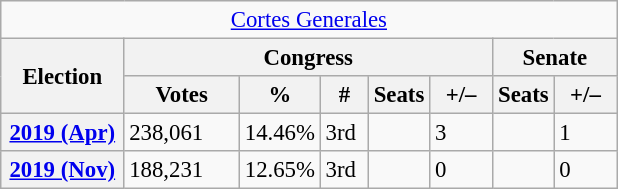<table class="wikitable" style="font-size:95%; text-align:left;">
<tr>
<td colspan="8" align="center"><a href='#'>Cortes Generales</a></td>
</tr>
<tr>
<th rowspan="2" width="75">Election</th>
<th colspan="5">Congress</th>
<th colspan="2">Senate</th>
</tr>
<tr>
<th width="70">Votes</th>
<th width="35">%</th>
<th width="25">#</th>
<th>Seats</th>
<th width="35">+/–</th>
<th>Seats</th>
<th width="35">+/–</th>
</tr>
<tr>
<th><a href='#'>2019 (Apr)</a></th>
<td>238,061</td>
<td>14.46%</td>
<td>3rd</td>
<td></td>
<td>3</td>
<td></td>
<td>1</td>
</tr>
<tr>
<th><a href='#'>2019 (Nov)</a></th>
<td>188,231</td>
<td>12.65%</td>
<td>3rd</td>
<td></td>
<td>0</td>
<td></td>
<td>0</td>
</tr>
</table>
